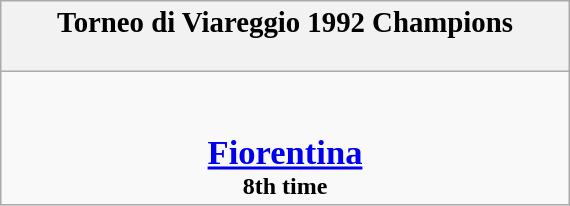<table class="wikitable" style="margin: 0 auto; width: 30%;">
<tr>
<th><big>Torneo di Viareggio 1992 Champions</big><br><br></th>
</tr>
<tr>
<td align=center><br><br><big><big><strong><a href='#'>Fiorentina</a></strong><br></big></big><strong>8th time</strong></td>
</tr>
</table>
